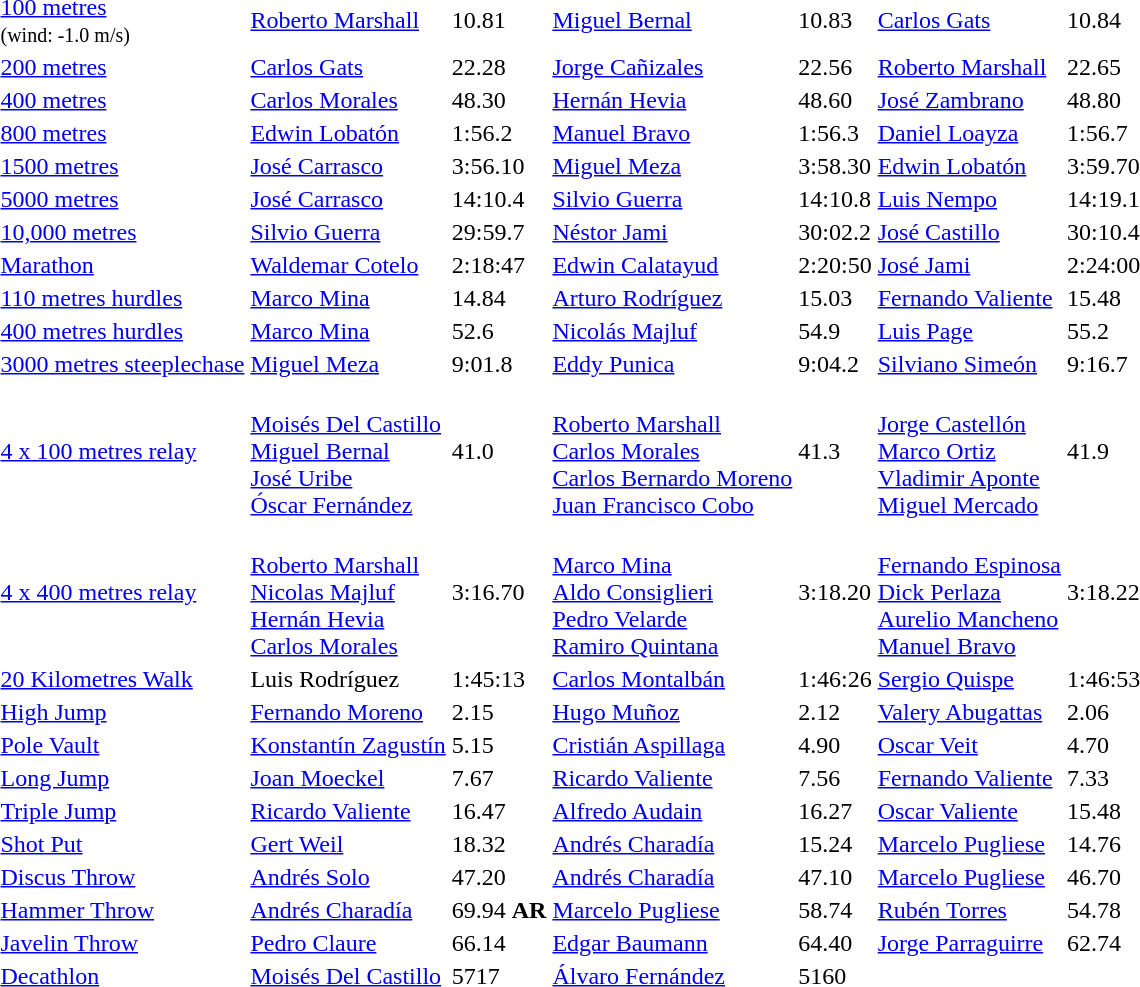<table>
<tr>
<td><a href='#'>100 metres</a><br><small>(wind: -1.0 m/s)</small></td>
<td><a href='#'>Roberto Marshall</a><br> </td>
<td>10.81</td>
<td><a href='#'>Miguel Bernal</a><br> </td>
<td>10.83</td>
<td><a href='#'>Carlos Gats</a><br> </td>
<td>10.84</td>
</tr>
<tr>
<td><a href='#'>200 metres</a></td>
<td><a href='#'>Carlos Gats</a><br> </td>
<td>22.28</td>
<td><a href='#'>Jorge Cañizales</a><br> </td>
<td>22.56</td>
<td><a href='#'>Roberto Marshall</a><br> </td>
<td>22.65</td>
</tr>
<tr>
<td><a href='#'>400 metres</a></td>
<td><a href='#'>Carlos Morales</a><br> </td>
<td>48.30</td>
<td><a href='#'>Hernán Hevia</a><br> </td>
<td>48.60</td>
<td><a href='#'>José Zambrano</a><br> </td>
<td>48.80</td>
</tr>
<tr>
<td><a href='#'>800 metres</a></td>
<td><a href='#'>Edwin Lobatón</a><br> </td>
<td>1:56.2</td>
<td><a href='#'>Manuel Bravo</a><br> </td>
<td>1:56.3</td>
<td><a href='#'>Daniel Loayza</a><br> </td>
<td>1:56.7</td>
</tr>
<tr>
<td><a href='#'>1500 metres</a></td>
<td><a href='#'>José Carrasco</a><br> </td>
<td>3:56.10</td>
<td><a href='#'>Miguel Meza</a><br> </td>
<td>3:58.30</td>
<td><a href='#'>Edwin Lobatón</a><br> </td>
<td>3:59.70</td>
</tr>
<tr>
<td><a href='#'>5000 metres</a></td>
<td><a href='#'>José Carrasco</a><br> </td>
<td>14:10.4</td>
<td><a href='#'>Silvio Guerra</a><br> </td>
<td>14:10.8</td>
<td><a href='#'>Luis Nempo</a><br> </td>
<td>14:19.1</td>
</tr>
<tr>
<td><a href='#'>10,000 metres</a></td>
<td><a href='#'>Silvio Guerra</a><br> </td>
<td>29:59.7</td>
<td><a href='#'>Néstor Jami</a><br> </td>
<td>30:02.2</td>
<td><a href='#'>José Castillo</a><br> </td>
<td>30:10.4</td>
</tr>
<tr>
<td><a href='#'>Marathon</a></td>
<td><a href='#'>Waldemar Cotelo</a><br> </td>
<td>2:18:47</td>
<td><a href='#'>Edwin Calatayud</a><br> </td>
<td>2:20:50</td>
<td><a href='#'>José Jami</a><br> </td>
<td>2:24:00</td>
</tr>
<tr>
<td><a href='#'>110 metres hurdles</a></td>
<td><a href='#'>Marco Mina</a><br> </td>
<td>14.84</td>
<td><a href='#'>Arturo Rodríguez</a><br> </td>
<td>15.03</td>
<td><a href='#'>Fernando Valiente</a><br> </td>
<td>15.48</td>
</tr>
<tr>
<td><a href='#'>400 metres hurdles</a></td>
<td><a href='#'>Marco Mina</a><br> </td>
<td>52.6</td>
<td><a href='#'>Nicolás Majluf</a><br> </td>
<td>54.9</td>
<td><a href='#'>Luis Page</a><br> </td>
<td>55.2</td>
</tr>
<tr>
<td><a href='#'>3000 metres steeplechase</a></td>
<td><a href='#'>Miguel Meza</a><br> </td>
<td>9:01.8</td>
<td><a href='#'>Eddy Punica</a><br> </td>
<td>9:04.2</td>
<td><a href='#'>Silviano Simeón</a><br> </td>
<td>9:16.7</td>
</tr>
<tr>
<td><a href='#'>4 x 100 metres relay</a></td>
<td><br><a href='#'>Moisés Del Castillo</a><br><a href='#'>Miguel Bernal</a><br><a href='#'>José Uribe</a><br><a href='#'>Óscar Fernández</a></td>
<td>41.0</td>
<td><br><a href='#'>Roberto Marshall</a><br><a href='#'>Carlos Morales</a><br><a href='#'>Carlos Bernardo Moreno</a><br><a href='#'>Juan Francisco Cobo</a></td>
<td>41.3</td>
<td><br><a href='#'>Jorge Castellón</a><br><a href='#'>Marco Ortiz</a><br><a href='#'>Vladimir Aponte</a><br><a href='#'>Miguel Mercado</a></td>
<td>41.9</td>
</tr>
<tr>
<td><a href='#'>4 x 400 metres relay</a></td>
<td><br><a href='#'>Roberto Marshall</a><br><a href='#'>Nicolas Majluf</a><br><a href='#'>Hernán Hevia</a><br><a href='#'>Carlos Morales</a></td>
<td>3:16.70</td>
<td><br><a href='#'>Marco Mina</a><br><a href='#'>Aldo Consiglieri</a><br><a href='#'>Pedro Velarde</a><br><a href='#'>Ramiro Quintana</a></td>
<td>3:18.20</td>
<td><br><a href='#'>Fernando Espinosa</a><br><a href='#'>Dick Perlaza</a><br><a href='#'>Aurelio Mancheno</a><br><a href='#'>Manuel Bravo</a></td>
<td>3:18.22</td>
</tr>
<tr>
<td><a href='#'>20 Kilometres Walk</a></td>
<td>Luis Rodríguez<br> </td>
<td>1:45:13</td>
<td><a href='#'>Carlos Montalbán</a><br> </td>
<td>1:46:26</td>
<td><a href='#'>Sergio Quispe</a><br> </td>
<td>1:46:53</td>
</tr>
<tr>
<td><a href='#'>High Jump</a></td>
<td><a href='#'>Fernando Moreno</a><br> </td>
<td>2.15</td>
<td><a href='#'>Hugo Muñoz</a><br> </td>
<td>2.12</td>
<td><a href='#'>Valery Abugattas</a><br> </td>
<td>2.06</td>
</tr>
<tr>
<td><a href='#'>Pole Vault</a></td>
<td><a href='#'>Konstantín Zagustín</a><br> </td>
<td>5.15</td>
<td><a href='#'>Cristián Aspillaga</a><br> </td>
<td>4.90</td>
<td><a href='#'>Oscar Veit</a><br> </td>
<td>4.70</td>
</tr>
<tr>
<td><a href='#'>Long Jump</a></td>
<td><a href='#'>Joan Moeckel</a><br> </td>
<td>7.67</td>
<td><a href='#'>Ricardo Valiente</a><br> </td>
<td>7.56</td>
<td><a href='#'>Fernando Valiente</a><br> </td>
<td>7.33</td>
</tr>
<tr>
<td><a href='#'>Triple Jump</a></td>
<td><a href='#'>Ricardo Valiente</a><br> </td>
<td>16.47</td>
<td><a href='#'>Alfredo Audain</a><br> </td>
<td>16.27</td>
<td><a href='#'>Oscar Valiente</a><br> </td>
<td>15.48</td>
</tr>
<tr>
<td><a href='#'>Shot Put</a></td>
<td><a href='#'>Gert Weil</a><br> </td>
<td>18.32</td>
<td><a href='#'>Andrés Charadía</a><br> </td>
<td>15.24</td>
<td><a href='#'>Marcelo Pugliese</a><br> </td>
<td>14.76</td>
</tr>
<tr>
<td><a href='#'>Discus Throw</a></td>
<td><a href='#'>Andrés Solo</a><br> </td>
<td>47.20</td>
<td><a href='#'>Andrés Charadía</a><br> </td>
<td>47.10</td>
<td><a href='#'>Marcelo Pugliese</a><br> </td>
<td>46.70</td>
</tr>
<tr>
<td><a href='#'>Hammer Throw</a></td>
<td><a href='#'>Andrés Charadía</a><br> </td>
<td>69.94 <strong>AR</strong></td>
<td><a href='#'>Marcelo Pugliese</a><br> </td>
<td>58.74</td>
<td><a href='#'>Rubén Torres</a><br> </td>
<td>54.78</td>
</tr>
<tr>
<td><a href='#'>Javelin Throw</a></td>
<td><a href='#'>Pedro Claure</a><br> </td>
<td>66.14</td>
<td><a href='#'>Edgar Baumann</a><br> </td>
<td>64.40</td>
<td><a href='#'>Jorge Parraguirre</a><br> </td>
<td>62.74</td>
</tr>
<tr>
<td><a href='#'>Decathlon</a></td>
<td><a href='#'>Moisés Del Castillo</a><br> </td>
<td>5717</td>
<td><a href='#'>Álvaro Fernández</a><br> </td>
<td>5160</td>
<td></td>
<td></td>
</tr>
</table>
